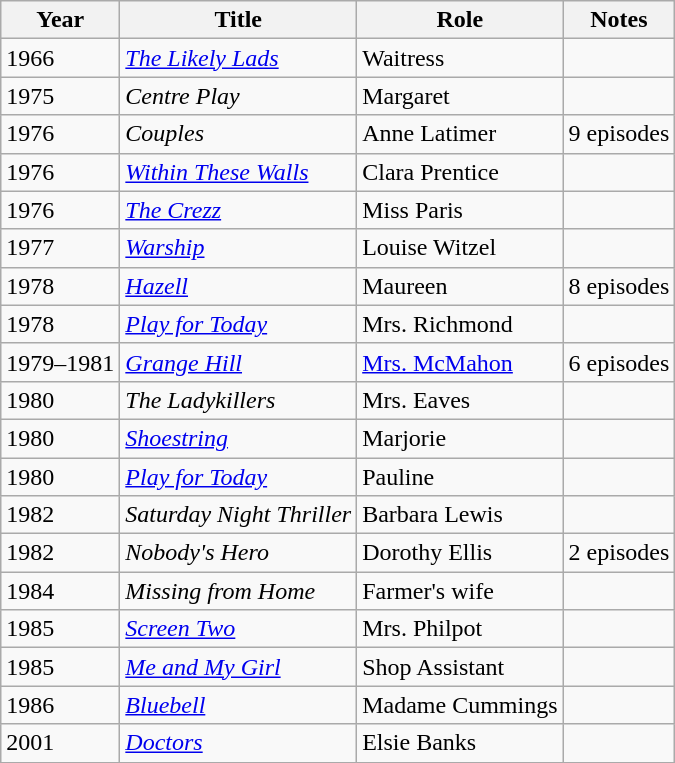<table class= "wikitable">
<tr>
<th>Year</th>
<th>Title</th>
<th>Role</th>
<th>Notes</th>
</tr>
<tr>
<td>1966</td>
<td><em><a href='#'>The Likely Lads</a></em></td>
<td>Waitress</td>
<td></td>
</tr>
<tr>
<td>1975</td>
<td><em>Centre Play</em></td>
<td>Margaret</td>
<td></td>
</tr>
<tr>
<td>1976</td>
<td><em>Couples</em></td>
<td>Anne Latimer</td>
<td>9 episodes</td>
</tr>
<tr>
<td>1976</td>
<td><em><a href='#'>Within These Walls</a></em></td>
<td>Clara Prentice</td>
<td></td>
</tr>
<tr>
<td>1976</td>
<td><em><a href='#'>The Crezz</a></em></td>
<td>Miss Paris</td>
<td></td>
</tr>
<tr>
<td>1977</td>
<td><em><a href='#'>Warship</a></em></td>
<td>Louise Witzel</td>
<td></td>
</tr>
<tr>
<td>1978</td>
<td><em><a href='#'>Hazell</a></em></td>
<td>Maureen</td>
<td>8 episodes</td>
</tr>
<tr>
<td>1978</td>
<td><em><a href='#'>Play for Today</a></em></td>
<td>Mrs. Richmond</td>
<td></td>
</tr>
<tr>
<td>1979–1981</td>
<td><em><a href='#'>Grange Hill</a></em></td>
<td><a href='#'>Mrs. McMahon</a></td>
<td>6 episodes</td>
</tr>
<tr>
<td>1980</td>
<td><em>The Ladykillers</em></td>
<td>Mrs. Eaves</td>
<td></td>
</tr>
<tr>
<td>1980</td>
<td><em><a href='#'>Shoestring</a></em></td>
<td>Marjorie</td>
<td></td>
</tr>
<tr>
<td>1980</td>
<td><em><a href='#'>Play for Today</a></em></td>
<td>Pauline</td>
<td></td>
</tr>
<tr>
<td>1982</td>
<td><em>Saturday Night Thriller</em></td>
<td>Barbara Lewis</td>
<td></td>
</tr>
<tr>
<td>1982</td>
<td><em>Nobody's Hero</em></td>
<td>Dorothy Ellis</td>
<td>2 episodes</td>
</tr>
<tr>
<td>1984</td>
<td><em>Missing from Home</em></td>
<td>Farmer's wife</td>
<td></td>
</tr>
<tr>
<td>1985</td>
<td><em><a href='#'>Screen Two</a></em></td>
<td>Mrs. Philpot</td>
<td></td>
</tr>
<tr>
<td>1985</td>
<td><em><a href='#'>Me and My Girl</a></em></td>
<td>Shop Assistant</td>
<td></td>
</tr>
<tr>
<td>1986</td>
<td><em><a href='#'>Bluebell</a></em></td>
<td>Madame Cummings</td>
<td></td>
</tr>
<tr>
<td>2001</td>
<td><em><a href='#'>Doctors</a></em></td>
<td>Elsie Banks</td>
<td></td>
</tr>
<tr>
</tr>
</table>
